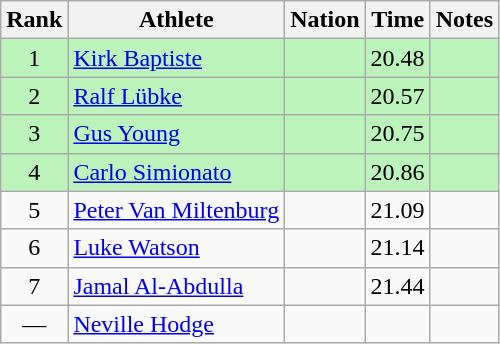<table class="wikitable sortable" style="text-align:center">
<tr>
<th>Rank</th>
<th>Athlete</th>
<th>Nation</th>
<th>Time</th>
<th>Notes</th>
</tr>
<tr style="background:#bbf3bb;">
<td>1</td>
<td align=left><a href='#'>Kirk Baptiste</a></td>
<td align=left></td>
<td>20.48</td>
<td></td>
</tr>
<tr style="background:#bbf3bb;">
<td>2</td>
<td align=left><a href='#'>Ralf Lübke</a></td>
<td align=left></td>
<td>20.57</td>
<td></td>
</tr>
<tr style="background:#bbf3bb;">
<td>3</td>
<td align=left><a href='#'>Gus Young</a></td>
<td align=left></td>
<td>20.75</td>
<td></td>
</tr>
<tr style="background:#bbf3bb;">
<td>4</td>
<td align=left><a href='#'>Carlo Simionato</a></td>
<td align=left></td>
<td>20.86</td>
<td></td>
</tr>
<tr>
<td>5</td>
<td align=left><a href='#'>Peter Van Miltenburg</a></td>
<td align=left></td>
<td>21.09</td>
<td></td>
</tr>
<tr>
<td>6</td>
<td align=left><a href='#'>Luke Watson</a></td>
<td align=left></td>
<td>21.14</td>
<td></td>
</tr>
<tr>
<td>7</td>
<td align=left><a href='#'>Jamal Al-Abdulla</a></td>
<td align=left></td>
<td>21.44</td>
<td></td>
</tr>
<tr>
<td data-sort-value=8>—</td>
<td align=left><a href='#'>Neville Hodge</a></td>
<td align=left></td>
<td data-sort-value=99.99></td>
<td></td>
</tr>
</table>
